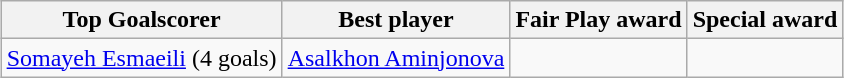<table class="wikitable" style="text-align: center; margin: 0 auto;">
<tr>
<th>Top Goalscorer</th>
<th>Best player</th>
<th>Fair Play award</th>
<th>Special award</th>
</tr>
<tr>
<td> <a href='#'>Somayeh Esmaeili</a> (4 goals)</td>
<td> <a href='#'>Asalkhon Aminjonova</a></td>
<td></td>
<td></td>
</tr>
</table>
